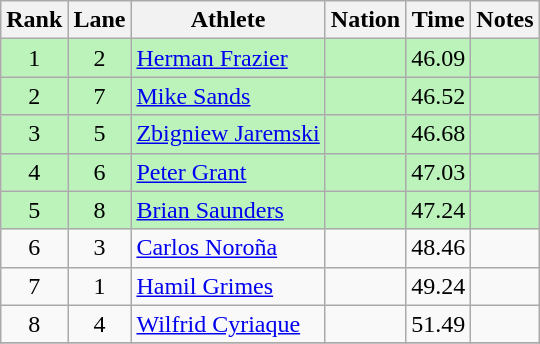<table class="wikitable sortable" style="text-align:center">
<tr>
<th>Rank</th>
<th>Lane</th>
<th>Athlete</th>
<th>Nation</th>
<th>Time</th>
<th>Notes</th>
</tr>
<tr style="background:#bbf3bb;">
<td>1</td>
<td>2</td>
<td align=left><a href='#'>Herman Frazier</a></td>
<td align=left></td>
<td>46.09</td>
<td></td>
</tr>
<tr style="background:#bbf3bb;">
<td>2</td>
<td>7</td>
<td align=left><a href='#'>Mike Sands</a></td>
<td align=left></td>
<td>46.52</td>
<td></td>
</tr>
<tr style="background:#bbf3bb;">
<td>3</td>
<td>5</td>
<td align=left><a href='#'>Zbigniew Jaremski</a></td>
<td align=left></td>
<td>46.68</td>
<td></td>
</tr>
<tr style="background:#bbf3bb;">
<td>4</td>
<td>6</td>
<td align=left><a href='#'>Peter Grant</a></td>
<td align=left></td>
<td>47.03</td>
<td></td>
</tr>
<tr style="background:#bbf3bb;">
<td>5</td>
<td>8</td>
<td align=left><a href='#'>Brian Saunders</a></td>
<td align=left></td>
<td>47.24</td>
<td></td>
</tr>
<tr>
<td>6</td>
<td>3</td>
<td align=left><a href='#'>Carlos Noroña</a></td>
<td align=left></td>
<td>48.46</td>
<td></td>
</tr>
<tr>
<td>7</td>
<td>1</td>
<td align=left><a href='#'>Hamil Grimes</a></td>
<td align=left></td>
<td>49.24</td>
<td></td>
</tr>
<tr>
<td>8</td>
<td>4</td>
<td align=left><a href='#'>Wilfrid Cyriaque</a></td>
<td align=left></td>
<td>51.49</td>
<td></td>
</tr>
<tr>
</tr>
</table>
